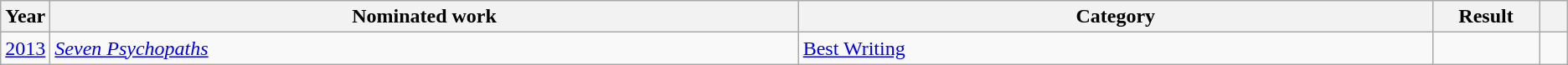<table class="wikitable">
<tr>
<th scope="col" style="width:1em;">Year</th>
<th scope="col" style="width:39em;">Nominated work</th>
<th scope="col" style="width:33em;">Category</th>
<th scope="col" style="width:5em;">Result</th>
<th scope="col" style="width:1em;"></th>
</tr>
<tr>
<td><a href='#'>2013</a></td>
<td><em><a href='#'>Seven Psychopaths</a></em></td>
<td><a href='#'>Best Writing</a></td>
<td></td>
<td style="text-align:center;"></td>
</tr>
</table>
